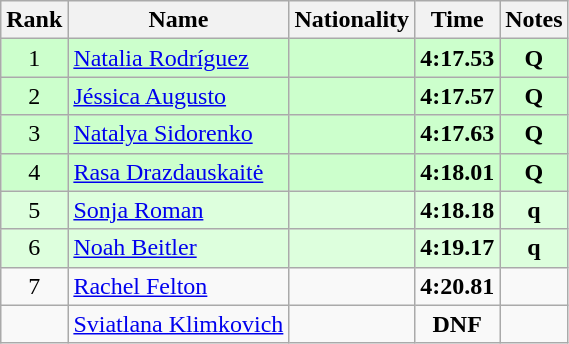<table class="wikitable sortable" style="text-align:center">
<tr>
<th>Rank</th>
<th>Name</th>
<th>Nationality</th>
<th>Time</th>
<th>Notes</th>
</tr>
<tr bgcolor=ccffcc>
<td>1</td>
<td align=left><a href='#'>Natalia Rodríguez</a></td>
<td align=left></td>
<td><strong>4:17.53</strong></td>
<td><strong>Q</strong></td>
</tr>
<tr bgcolor=ccffcc>
<td>2</td>
<td align=left><a href='#'>Jéssica Augusto</a></td>
<td align=left></td>
<td><strong>4:17.57</strong></td>
<td><strong>Q</strong></td>
</tr>
<tr bgcolor=ccffcc>
<td>3</td>
<td align=left><a href='#'>Natalya Sidorenko</a></td>
<td align=left></td>
<td><strong>4:17.63</strong></td>
<td><strong>Q</strong></td>
</tr>
<tr bgcolor=ccffcc>
<td>4</td>
<td align=left><a href='#'>Rasa Drazdauskaitė</a></td>
<td align=left></td>
<td><strong>4:18.01</strong></td>
<td><strong>Q</strong></td>
</tr>
<tr bgcolor=ddffdd>
<td>5</td>
<td align=left><a href='#'>Sonja Roman</a></td>
<td align=left></td>
<td><strong>4:18.18</strong></td>
<td><strong>q</strong></td>
</tr>
<tr bgcolor=ddffdd>
<td>6</td>
<td align=left><a href='#'>Noah Beitler</a></td>
<td align=left></td>
<td><strong>4:19.17</strong></td>
<td><strong>q</strong></td>
</tr>
<tr>
<td>7</td>
<td align=left><a href='#'>Rachel Felton</a></td>
<td align=left></td>
<td><strong>4:20.81</strong></td>
<td></td>
</tr>
<tr>
<td></td>
<td align=left><a href='#'>Sviatlana Klimkovich</a></td>
<td align=left></td>
<td><strong>DNF</strong></td>
<td></td>
</tr>
</table>
